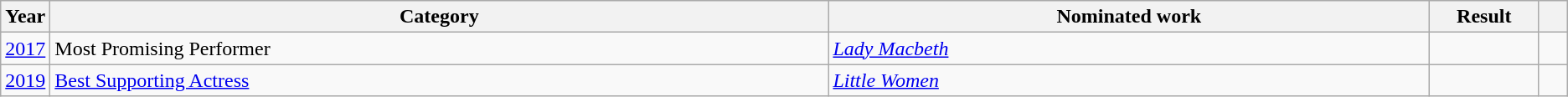<table class="wikitable sortable">
<tr>
<th scope="col" style="width:1em;">Year</th>
<th scope="col" style="width:39em;">Category</th>
<th scope="col" style="width:30em;">Nominated work</th>
<th scope="col" style="width:5em;">Result</th>
<th scope="col" style="width:1em;"class="unsortable"></th>
</tr>
<tr>
<td><a href='#'>2017</a></td>
<td>Most Promising Performer</td>
<td><em><a href='#'>Lady Macbeth</a></em></td>
<td></td>
<td align="center"></td>
</tr>
<tr>
<td><a href='#'>2019</a></td>
<td><a href='#'>Best Supporting Actress</a></td>
<td><em><a href='#'>Little Women</a></em></td>
<td></td>
<td align="center"></td>
</tr>
</table>
